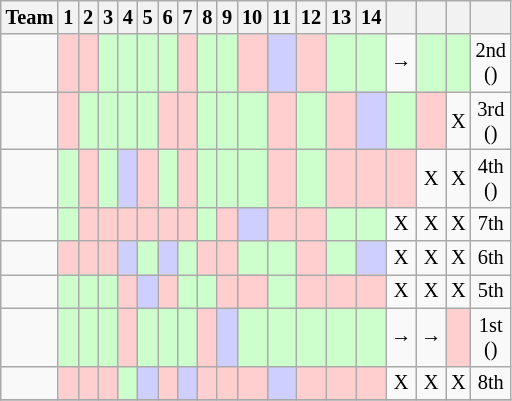<table class="wikitable" style="font-size:85%; text-align:center;">
<tr>
<th>Team</th>
<th>1</th>
<th>2</th>
<th>3</th>
<th>4</th>
<th>5</th>
<th>6</th>
<th>7</th>
<th>8</th>
<th>9</th>
<th>10</th>
<th>11</th>
<th>12</th>
<th>13</th>
<th>14</th>
<th></th>
<th></th>
<th></th>
<th></th>
</tr>
<tr>
<td align="left"></td>
<td style="background:#ffcfcf;"></td>
<td style="background:#ffcfcf;"></td>
<td style="background:#cfc;"><strong></strong></td>
<td style="background:#cfc;"><strong></strong></td>
<td style="background:#cfc;"><strong></strong></td>
<td style="background:#cfc;"><strong></strong></td>
<td style="background:#ffcfcf;"></td>
<td style="background:#cfc;"><strong></strong></td>
<td style="background:#cfc;"><strong></strong></td>
<td style="background:#ffcfcf;"></td>
<td style="background:#CFCFFF;"><em></em></td>
<td style="background:#ffcfcf;"></td>
<td style="background:#cfc;"><strong></strong></td>
<td style="background:#cfc;"><strong></strong></td>
<td>→</td>
<td style="background:#cfc;"><strong></strong></td>
<td style="background:#cfc;"><strong></strong></td>
<td>2nd<br>()</td>
</tr>
<tr>
<td align="left"></td>
<td style="background:#ffcfcf;"></td>
<td style="background:#cfc;"><strong></strong></td>
<td style="background:#cfc;"><strong></strong></td>
<td style="background:#cfc;"><strong></strong></td>
<td style="background:#cfc;"><strong></strong></td>
<td style="background:#ffcfcf;"></td>
<td style="background:#ffcfcf;"></td>
<td style="background:#cfc;"><strong></strong></td>
<td style="background:#cfc;"><strong></strong></td>
<td style="background:#cfc;"><strong></strong></td>
<td style="background:#ffcfcf;"></td>
<td style="background:#cfc;"><strong></strong></td>
<td style="background:#ffcfcf;"></td>
<td style="background:#CFCFFF;"><em></em></td>
<td style="background:#cfc;"><strong></strong></td>
<td style="background:#ffcfcf;"></td>
<td>X</td>
<td>3rd<br>()</td>
</tr>
<tr>
<td align="left"></td>
<td style="background:#cfc;"><strong></strong></td>
<td style="background:#ffcfcf;"></td>
<td style="background:#cfc;"><strong></strong></td>
<td style="background:#CFCFFF;"><em></em></td>
<td style="background:#ffcfcf;"></td>
<td style="background:#cfc;"><strong></strong></td>
<td style="background:#ffcfcf;"></td>
<td style="background:#cfc;"><strong></strong></td>
<td style="background:#cfc;"><strong></strong></td>
<td style="background:#cfc;"><strong></strong></td>
<td style="background:#ffcfcf;"></td>
<td style="background:#cfc;"><strong></strong></td>
<td style="background:#ffcfcf;"></td>
<td style="background:#ffcfcf;"></td>
<td style="background:#ffcfcf;"></td>
<td>X</td>
<td>X</td>
<td>4th<br>()</td>
</tr>
<tr>
<td align="left"></td>
<td style="background:#cfc;"><strong></strong></td>
<td style="background:#ffcfcf;"></td>
<td style="background:#ffcfcf;"></td>
<td style="background:#ffcfcf;"></td>
<td style="background:#ffcfcf;"></td>
<td style="background:#ffcfcf;"></td>
<td style="background:#ffcfcf;"></td>
<td style="background:#cfc;"><strong></strong></td>
<td style="background:#ffcfcf;"></td>
<td style="background:#CFCFFF;"><em></em></td>
<td style="background:#ffcfcf;"></td>
<td style="background:#ffcfcf;"></td>
<td style="background:#cfc;"><strong></strong></td>
<td style="background:#cfc;"><strong></strong></td>
<td>X</td>
<td>X</td>
<td>X</td>
<td>7th</td>
</tr>
<tr>
<td align="left"></td>
<td style="background:#ffcfcf;"></td>
<td style="background:#ffcfcf;"></td>
<td style="background:#ffcfcf;"></td>
<td style="background:#CFCFFF;"><em></em></td>
<td style="background:#cfc;"><strong></strong></td>
<td style="background:#CFCFFF;"><em></em></td>
<td style="background:#cfc;"><strong></strong></td>
<td style="background:#ffcfcf;"></td>
<td style="background:#ffcfcf;"></td>
<td style="background:#cfc;"><strong></strong></td>
<td style="background:#cfc;"><strong></strong></td>
<td style="background:#ffcfcf;"></td>
<td style="background:#cfc;"><strong></strong></td>
<td style="background:#CFCFFF;"><em></em></td>
<td>X</td>
<td>X</td>
<td>X</td>
<td>6th</td>
</tr>
<tr>
<td align="left"></td>
<td style="background:#cfc;"><strong></strong></td>
<td style="background:#cfc;"><strong></strong></td>
<td style="background:#cfc;"><strong></strong></td>
<td style="background:#ffcfcf;"></td>
<td style="background:#CFCFFF;"><em></em></td>
<td style="background:#ffcfcf;"></td>
<td style="background:#cfc;"><strong></strong></td>
<td style="background:#cfc;"><strong></strong></td>
<td style="background:#ffcfcf;"></td>
<td style="background:#ffcfcf;"></td>
<td style="background:#cfc;"><strong></strong></td>
<td style="background:#ffcfcf;"></td>
<td style="background:#ffcfcf;"></td>
<td style="background:#ffcfcf;"></td>
<td>X</td>
<td>X</td>
<td>X</td>
<td>5th</td>
</tr>
<tr>
<td align="left"></td>
<td style="background:#cfc;"><strong></strong></td>
<td style="background:#cfc;"><strong></strong></td>
<td style="background:#cfc;"><strong></strong></td>
<td style="background:#ffcfcf;"></td>
<td style="background:#cfc;"><strong></strong></td>
<td style="background:#cfc;"><strong></strong></td>
<td style="background:#cfc;"><strong></strong></td>
<td style="background:#ffcfcf;"></td>
<td style="background:#CFCFFF;"><em></em></td>
<td style="background:#cfc;"><strong></strong></td>
<td style="background:#cfc;"><strong></strong></td>
<td style="background:#cfc;"><strong></strong></td>
<td style="background:#cfc;"><strong></strong></td>
<td style="background:#cfc;"><strong></strong></td>
<td>→</td>
<td>→</td>
<td style="background:#ffcfcf;"></td>
<td>1st<br>()</td>
</tr>
<tr>
<td align="left"></td>
<td style="background:#ffcfcf;"></td>
<td style="background:#ffcfcf;"></td>
<td style="background:#ffcfcf;"></td>
<td style="background:#cfc;"><strong></strong></td>
<td style="background:#CFCFFF;"><em></em></td>
<td style="background:#ffcfcf;"></td>
<td style="background:#CFCFFF;"><em></em></td>
<td style="background:#ffcfcf;"></td>
<td style="background:#ffcfcf;"></td>
<td style="background:#ffcfcf;"></td>
<td style="background:#CFCFFF;"><em></em></td>
<td style="background:#ffcfcf;"></td>
<td style="background:#ffcfcf;"></td>
<td style="background:#ffcfcf;"></td>
<td>X</td>
<td>X</td>
<td>X</td>
<td>8th</td>
</tr>
<tr>
</tr>
</table>
